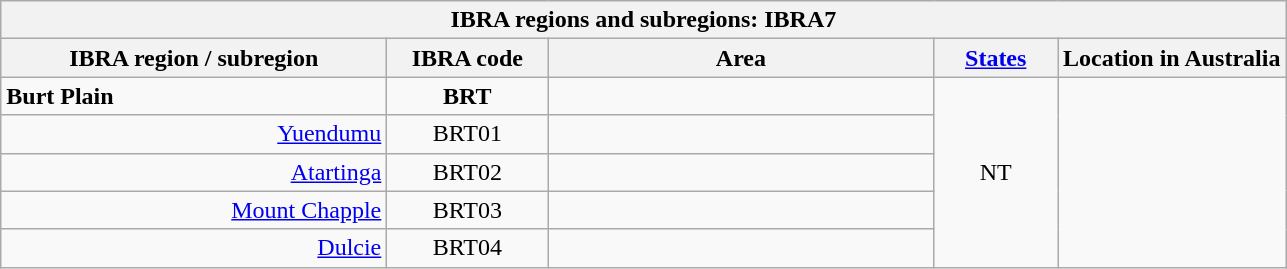<table class="wikitable sortable">
<tr>
<th colspan=5>IBRA regions and subregions: IBRA7</th>
</tr>
<tr>
<th scope="col" width="250px">IBRA region / subregion</th>
<th scope="col" width="100px">IBRA code</th>
<th scope="col" width="250px">Area</th>
<th scope="col" width="75px"><a href='#'>States</a></th>
<th>Location in Australia</th>
</tr>
<tr>
<td><strong>Burt Plain</strong></td>
<td align="center"><strong>BRT</strong></td>
<td align="right"><strong></strong></td>
<td align="center" rowspan=5>NT</td>
<td align="center" rowspan=5></td>
</tr>
<tr>
<td align="right"><a href='#'>Yuendumu</a></td>
<td align="center">BRT01</td>
<td align="right"></td>
</tr>
<tr>
<td align="right"><a href='#'>Atartinga</a></td>
<td align="center">BRT02</td>
<td align="right"></td>
</tr>
<tr>
<td align="right"><a href='#'>Mount Chapple</a></td>
<td align="center">BRT03</td>
<td align="right"></td>
</tr>
<tr>
<td align="right"><a href='#'>Dulcie</a></td>
<td align="center">BRT04</td>
<td align="right"></td>
</tr>
</table>
